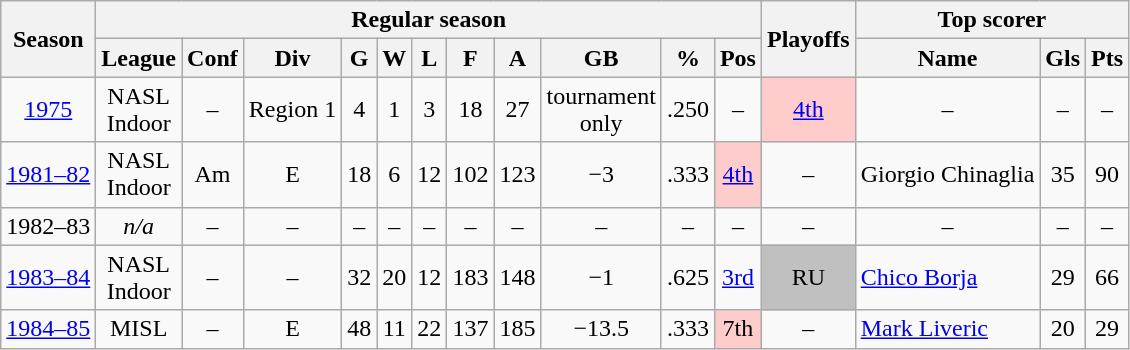<table class="wikitable" style="text-align: center">
<tr>
<th rowspan=2>Season</th>
<th colspan=11>Regular season</th>
<th rowspan=2>Playoffs</th>
<th colspan=3>Top scorer</th>
</tr>
<tr>
<th>League</th>
<th>Conf</th>
<th>Div</th>
<th>G</th>
<th>W</th>
<th>L</th>
<th>F</th>
<th>A</th>
<th>GB</th>
<th>%</th>
<th>Pos</th>
<th>Name</th>
<th>Gls</th>
<th>Pts</th>
</tr>
<tr>
<td><a href='#'>1975</a></td>
<td>NASL<br>Indoor</td>
<td>–</td>
<td>Region 1</td>
<td>4</td>
<td>1</td>
<td>3</td>
<td>18</td>
<td>27</td>
<td>tournament<br>only</td>
<td>.250</td>
<td>–</td>
<td bgcolor="#FFCCCC"><a href='#'>4th</a></td>
<td>–</td>
<td>–</td>
<td>–</td>
</tr>
<tr>
<td><a href='#'>1981–82</a></td>
<td>NASL<br>Indoor</td>
<td>Am</td>
<td>E</td>
<td>18</td>
<td>6</td>
<td>12</td>
<td>102</td>
<td>123</td>
<td>−3</td>
<td>.333</td>
<td bgcolor="#FFCCCC"><a href='#'>4th</a></td>
<td>–</td>
<td align="left">Giorgio Chinaglia</td>
<td>35</td>
<td>90</td>
</tr>
<tr>
<td>1982–83</td>
<td><em>n/a</em></td>
<td>–</td>
<td>–</td>
<td>–</td>
<td>–</td>
<td>–</td>
<td>–</td>
<td>–</td>
<td>–</td>
<td>–</td>
<td>–</td>
<td>–</td>
<td>–</td>
<td>–</td>
<td>–</td>
</tr>
<tr>
<td><a href='#'>1983–84</a></td>
<td>NASL<br>Indoor</td>
<td>–</td>
<td>–</td>
<td>32</td>
<td>20</td>
<td>12</td>
<td>183</td>
<td>148</td>
<td>−1</td>
<td>.625</td>
<td><a href='#'>3rd</a></td>
<td bgcolor=silver>RU</td>
<td align="left"><a href='#'>Chico Borja</a></td>
<td>29</td>
<td>66</td>
</tr>
<tr>
<td><a href='#'>1984–85</a></td>
<td>MISL</td>
<td>–</td>
<td>E</td>
<td>48</td>
<td>11</td>
<td>22</td>
<td>137</td>
<td>185</td>
<td>−13.5</td>
<td>.333</td>
<td bgcolor="#FFCCCC">7th</td>
<td>–</td>
<td align="left"><a href='#'>Mark Liveric</a></td>
<td>20</td>
<td>29</td>
</tr>
</table>
